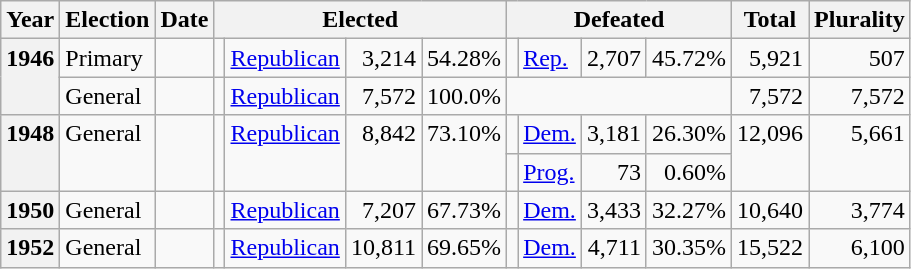<table class=wikitable>
<tr>
<th>Year</th>
<th>Election</th>
<th>Date</th>
<th ! colspan="4">Elected</th>
<th ! colspan="4">Defeated</th>
<th>Total</th>
<th>Plurality</th>
</tr>
<tr>
<th rowspan="2" valign="top">1946</th>
<td valign="top">Primary</td>
<td valign="top"></td>
<td valign="top"></td>
<td valign="top" ><a href='#'>Republican</a></td>
<td valign="top" align="right">3,214</td>
<td valign="top" align="right">54.28%</td>
<td valign="top"></td>
<td valign="top" ><a href='#'>Rep.</a></td>
<td valign="top" align="right">2,707</td>
<td valign="top" align="right">45.72%</td>
<td valign="top" align="right">5,921</td>
<td valign="top" align="right">507</td>
</tr>
<tr>
<td valign="top">General</td>
<td valign="top"></td>
<td valign="top"></td>
<td valign="top" ><a href='#'>Republican</a></td>
<td valign="top" align="right">7,572</td>
<td valign="top" align="right">100.0%</td>
<td valign="top" colspan="4"></td>
<td valign="top" align="right">7,572</td>
<td valign="top" align="right">7,572</td>
</tr>
<tr>
<th rowspan="2" valign="top">1948</th>
<td rowspan="2" valign="top">General</td>
<td rowspan="2" valign="top"></td>
<td rowspan="2" valign="top"></td>
<td rowspan="2" valign="top" ><a href='#'>Republican</a></td>
<td rowspan="2" valign="top" align="right">8,842</td>
<td rowspan="2" valign="top" align="right">73.10%</td>
<td valign="top"></td>
<td valign="top" ><a href='#'>Dem.</a></td>
<td valign="top" align="right">3,181</td>
<td valign="top" align="right">26.30%</td>
<td rowspan="2" valign="top" align="right">12,096</td>
<td rowspan="2" valign="top" align="right">5,661</td>
</tr>
<tr>
<td valign="top"></td>
<td valign="top" ><a href='#'>Prog.</a></td>
<td valign="top" align="right">73</td>
<td valign="top" align="right">0.60%</td>
</tr>
<tr>
<th valign="top">1950</th>
<td valign="top">General</td>
<td valign="top"></td>
<td valign="top"></td>
<td valign="top" ><a href='#'>Republican</a></td>
<td valign="top" align="right">7,207</td>
<td valign="top" align="right">67.73%</td>
<td valign="top"></td>
<td valign="top" ><a href='#'>Dem.</a></td>
<td valign="top" align="right">3,433</td>
<td valign="top" align="right">32.27%</td>
<td valign="top" align="right">10,640</td>
<td valign="top" align="right">3,774</td>
</tr>
<tr>
<th valign="top">1952</th>
<td valign="top">General</td>
<td valign="top"></td>
<td valign="top"></td>
<td valign="top" ><a href='#'>Republican</a></td>
<td valign="top" align="right">10,811</td>
<td valign="top" align="right">69.65%</td>
<td valign="top"></td>
<td valign="top" ><a href='#'>Dem.</a></td>
<td valign="top" align="right">4,711</td>
<td valign="top" align="right">30.35%</td>
<td valign="top" align="right">15,522</td>
<td valign="top" align="right">6,100</td>
</tr>
</table>
